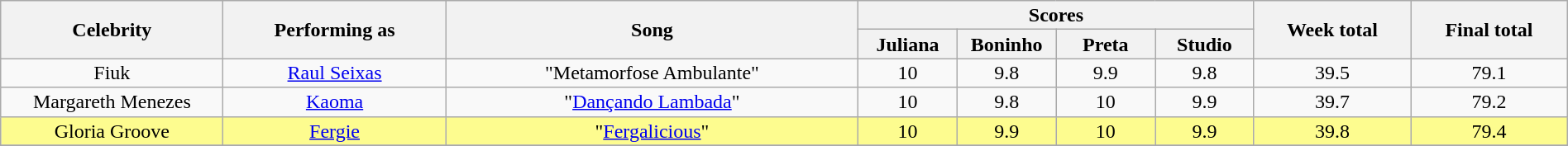<table class="wikitable" style="font-size:100%; line-height:16px; text-align:center" width="100%">
<tr>
<th rowspan=2 width="13.5%">Celebrity</th>
<th rowspan=2 width="13.5%">Performing as</th>
<th rowspan=2 width="25.0%">Song</th>
<th colspan=4 width="24.0%">Scores</th>
<th rowspan=2 width="09.5%">Week total</th>
<th rowspan=2 width="09.5%">Final total</th>
</tr>
<tr>
<th width="06.0%">Juliana</th>
<th width="06.0%">Boninho</th>
<th width="06.0%">Preta</th>
<th width="06.0%">Studio</th>
</tr>
<tr>
<td>Fiuk</td>
<td><a href='#'>Raul Seixas</a></td>
<td>"Metamorfose Ambulante"</td>
<td>10</td>
<td>9.8</td>
<td>9.9</td>
<td>9.8</td>
<td>39.5</td>
<td>79.1</td>
</tr>
<tr>
<td>Margareth Menezes</td>
<td><a href='#'>Kaoma</a></td>
<td>"<a href='#'>Dançando Lambada</a>"</td>
<td>10</td>
<td>9.8</td>
<td>10</td>
<td>9.9</td>
<td>39.7</td>
<td>79.2</td>
</tr>
<tr bgcolor="#fdfc8f">
<td>Gloria Groove</td>
<td><a href='#'>Fergie</a></td>
<td>"<a href='#'>Fergalicious</a>"</td>
<td>10</td>
<td>9.9</td>
<td>10</td>
<td>9.9</td>
<td>39.8</td>
<td>79.4</td>
</tr>
<tr>
</tr>
</table>
